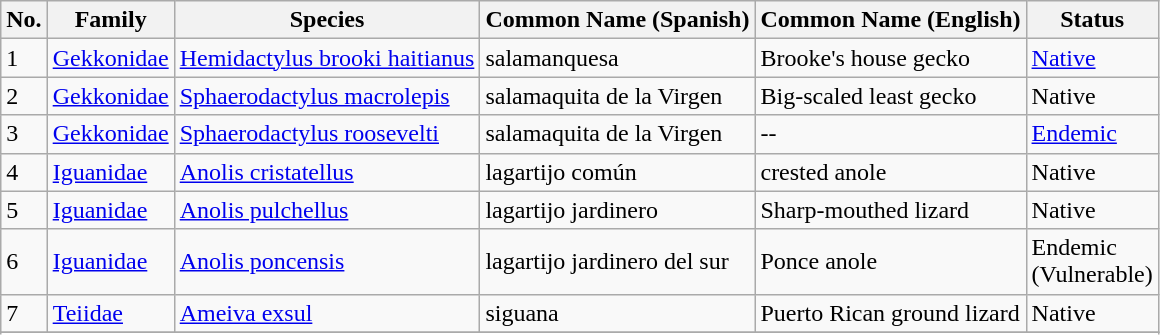<table class="wikitable sortable">
<tr>
<th>No.</th>
<th>Family</th>
<th>Species</th>
<th>Common Name (Spanish)</th>
<th>Common Name (English)</th>
<th>Status</th>
</tr>
<tr>
<td>1</td>
<td><a href='#'>Gekkonidae</a></td>
<td><a href='#'>Hemidactylus brooki haitianus</a></td>
<td>salamanquesa</td>
<td>Brooke's house gecko</td>
<td><a href='#'>Native</a></td>
</tr>
<tr>
<td>2</td>
<td><a href='#'>Gekkonidae</a></td>
<td><a href='#'>Sphaerodactylus macrolepis</a></td>
<td>salamaquita de la Virgen</td>
<td>Big-scaled least gecko</td>
<td>Native</td>
</tr>
<tr>
<td>3</td>
<td><a href='#'>Gekkonidae</a></td>
<td><a href='#'>Sphaerodactylus roosevelti</a></td>
<td>salamaquita de la Virgen</td>
<td>--</td>
<td><a href='#'>Endemic</a></td>
</tr>
<tr>
<td>4</td>
<td><a href='#'>Iguanidae</a></td>
<td><a href='#'>Anolis cristatellus</a></td>
<td>lagartijo común</td>
<td>crested anole</td>
<td>Native</td>
</tr>
<tr>
<td>5</td>
<td><a href='#'>Iguanidae</a></td>
<td><a href='#'>Anolis pulchellus</a></td>
<td>lagartijo jardinero</td>
<td>Sharp-mouthed lizard</td>
<td>Native</td>
</tr>
<tr>
<td>6</td>
<td><a href='#'>Iguanidae</a></td>
<td><a href='#'>Anolis poncensis</a></td>
<td>lagartijo jardinero del sur</td>
<td>Ponce anole</td>
<td>Endemic<br> (Vulnerable)</td>
</tr>
<tr>
<td>7</td>
<td><a href='#'>Teiidae</a></td>
<td><a href='#'>Ameiva exsul</a></td>
<td>siguana</td>
<td>Puerto Rican ground lizard</td>
<td>Native</td>
</tr>
<tr>
</tr>
<tr bgcolor=#ffffff class="sortbottom">
</tr>
</table>
